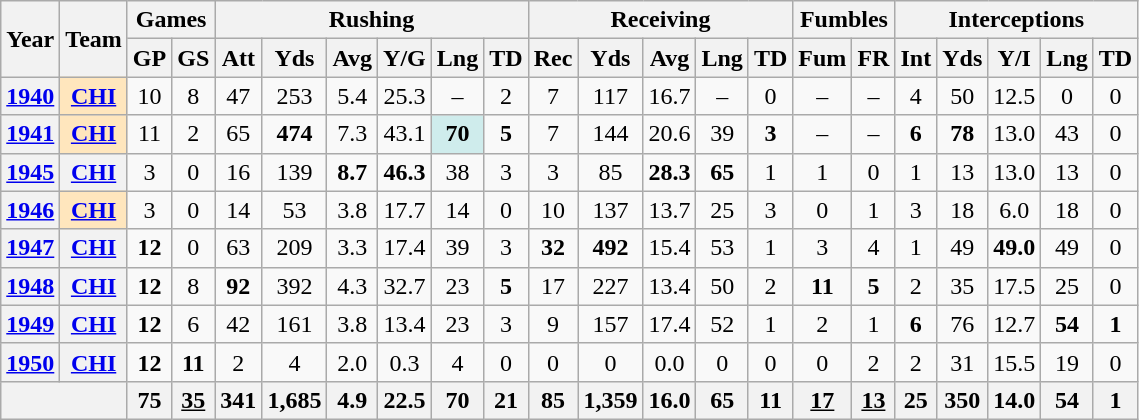<table class= "wikitable" style="text-align:center;">
<tr>
<th rowspan="2">Year</th>
<th rowspan="2">Team</th>
<th colspan="2">Games</th>
<th colspan="6">Rushing</th>
<th colspan="5">Receiving</th>
<th colspan="2">Fumbles</th>
<th colspan="5">Interceptions</th>
</tr>
<tr>
<th>GP</th>
<th>GS</th>
<th>Att</th>
<th>Yds</th>
<th>Avg</th>
<th>Y/G</th>
<th>Lng</th>
<th>TD</th>
<th>Rec</th>
<th>Yds</th>
<th>Avg</th>
<th>Lng</th>
<th>TD</th>
<th>Fum</th>
<th>FR</th>
<th>Int</th>
<th>Yds</th>
<th>Y/I</th>
<th>Lng</th>
<th>TD</th>
</tr>
<tr>
<th><a href='#'>1940</a></th>
<th style="background:#ffe6bd;"><a href='#'>CHI</a></th>
<td>10</td>
<td>8</td>
<td>47</td>
<td>253</td>
<td>5.4</td>
<td>25.3</td>
<td>–</td>
<td>2</td>
<td>7</td>
<td>117</td>
<td>16.7</td>
<td>–</td>
<td>0</td>
<td>–</td>
<td>–</td>
<td>4</td>
<td>50</td>
<td>12.5</td>
<td>0</td>
<td>0</td>
</tr>
<tr>
<th><a href='#'>1941</a></th>
<th style="background:#ffe6bd;"><a href='#'>CHI</a></th>
<td>11</td>
<td>2</td>
<td>65</td>
<td><strong>474</strong></td>
<td>7.3</td>
<td>43.1</td>
<td style="background:#cfecec;"><strong>70</strong></td>
<td><strong>5</strong></td>
<td>7</td>
<td>144</td>
<td>20.6</td>
<td>39</td>
<td><strong>3</strong></td>
<td>–</td>
<td>–</td>
<td><strong>6</strong></td>
<td><strong>78</strong></td>
<td>13.0</td>
<td>43</td>
<td>0</td>
</tr>
<tr>
<th><a href='#'>1945</a></th>
<th><a href='#'>CHI</a></th>
<td>3</td>
<td>0</td>
<td>16</td>
<td>139</td>
<td><strong>8.7</strong></td>
<td><strong>46.3</strong></td>
<td>38</td>
<td>3</td>
<td>3</td>
<td>85</td>
<td><strong>28.3</strong></td>
<td><strong>65</strong></td>
<td>1</td>
<td>1</td>
<td>0</td>
<td>1</td>
<td>13</td>
<td>13.0</td>
<td>13</td>
<td>0</td>
</tr>
<tr>
<th><a href='#'>1946</a></th>
<th style="background:#ffe6bd;"><a href='#'>CHI</a></th>
<td>3</td>
<td>0</td>
<td>14</td>
<td>53</td>
<td>3.8</td>
<td>17.7</td>
<td>14</td>
<td>0</td>
<td>10</td>
<td>137</td>
<td>13.7</td>
<td>25</td>
<td>3</td>
<td>0</td>
<td>1</td>
<td>3</td>
<td>18</td>
<td>6.0</td>
<td>18</td>
<td>0</td>
</tr>
<tr>
<th><a href='#'>1947</a></th>
<th><a href='#'>CHI</a></th>
<td><strong>12</strong></td>
<td>0</td>
<td>63</td>
<td>209</td>
<td>3.3</td>
<td>17.4</td>
<td>39</td>
<td>3</td>
<td><strong>32</strong></td>
<td><strong>492</strong></td>
<td>15.4</td>
<td>53</td>
<td>1</td>
<td>3</td>
<td>4</td>
<td>1</td>
<td>49</td>
<td><strong>49.0</strong></td>
<td>49</td>
<td>0</td>
</tr>
<tr>
<th><a href='#'>1948</a></th>
<th><a href='#'>CHI</a></th>
<td><strong>12</strong></td>
<td>8</td>
<td><strong>92</strong></td>
<td>392</td>
<td>4.3</td>
<td>32.7</td>
<td>23</td>
<td><strong>5</strong></td>
<td>17</td>
<td>227</td>
<td>13.4</td>
<td>50</td>
<td>2</td>
<td><strong>11</strong></td>
<td><strong>5</strong></td>
<td>2</td>
<td>35</td>
<td>17.5</td>
<td>25</td>
<td>0</td>
</tr>
<tr>
<th><a href='#'>1949</a></th>
<th><a href='#'>CHI</a></th>
<td><strong>12</strong></td>
<td>6</td>
<td>42</td>
<td>161</td>
<td>3.8</td>
<td>13.4</td>
<td>23</td>
<td>3</td>
<td>9</td>
<td>157</td>
<td>17.4</td>
<td>52</td>
<td>1</td>
<td>2</td>
<td>1</td>
<td><strong>6</strong></td>
<td>76</td>
<td>12.7</td>
<td><strong>54</strong></td>
<td><strong>1</strong></td>
</tr>
<tr>
<th><a href='#'>1950</a></th>
<th><a href='#'>CHI</a></th>
<td><strong>12</strong></td>
<td><strong>11</strong></td>
<td>2</td>
<td>4</td>
<td>2.0</td>
<td>0.3</td>
<td>4</td>
<td>0</td>
<td>0</td>
<td>0</td>
<td>0.0</td>
<td>0</td>
<td>0</td>
<td>0</td>
<td>2</td>
<td>2</td>
<td>31</td>
<td>15.5</td>
<td>19</td>
<td>0</td>
</tr>
<tr>
<th colspan="2"></th>
<th>75</th>
<th><u>35</u></th>
<th>341</th>
<th>1,685</th>
<th>4.9</th>
<th>22.5</th>
<th>70</th>
<th>21</th>
<th>85</th>
<th>1,359</th>
<th>16.0</th>
<th>65</th>
<th>11</th>
<th><u>17</u></th>
<th><u>13</u></th>
<th>25</th>
<th>350</th>
<th>14.0</th>
<th>54</th>
<th>1</th>
</tr>
</table>
